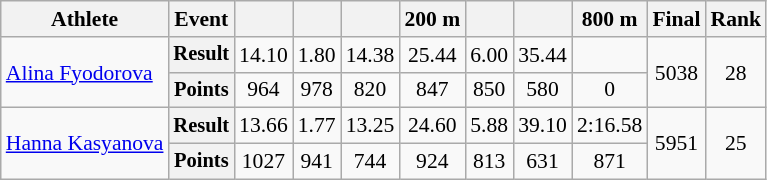<table class=wikitable style="font-size:90%;">
<tr>
<th>Athlete</th>
<th>Event</th>
<th></th>
<th></th>
<th></th>
<th>200 m</th>
<th></th>
<th></th>
<th>800 m</th>
<th>Final</th>
<th>Rank</th>
</tr>
<tr align=center>
<td rowspan=2 align=left><a href='#'>Alina Fyodorova</a></td>
<th style="font-size:95%">Result</th>
<td>14.10</td>
<td>1.80</td>
<td>14.38</td>
<td>25.44</td>
<td>6.00</td>
<td>35.44</td>
<td></td>
<td rowspan=2>5038</td>
<td rowspan=2>28</td>
</tr>
<tr align=center>
<th style="font-size:95%">Points</th>
<td>964</td>
<td>978</td>
<td>820</td>
<td>847</td>
<td>850</td>
<td>580</td>
<td>0</td>
</tr>
<tr align=center>
<td rowspan=2 align=left><a href='#'>Hanna Kasyanova</a></td>
<th style="font-size:95%">Result</th>
<td>13.66</td>
<td>1.77</td>
<td>13.25</td>
<td>24.60</td>
<td>5.88</td>
<td>39.10</td>
<td>2:16.58</td>
<td rowspan=2>5951</td>
<td rowspan=2>25</td>
</tr>
<tr align=center>
<th style="font-size:95%">Points</th>
<td>1027</td>
<td>941</td>
<td>744</td>
<td>924</td>
<td>813</td>
<td>631</td>
<td>871</td>
</tr>
</table>
